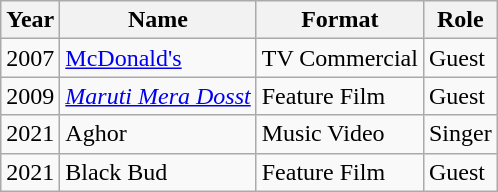<table class="wikitable">
<tr>
<th>Year</th>
<th>Name</th>
<th>Format</th>
<th>Role</th>
</tr>
<tr>
<td>2007</td>
<td><a href='#'>McDonald's</a></td>
<td>TV Commercial</td>
<td>Guest</td>
</tr>
<tr>
<td>2009</td>
<td><em><a href='#'>Maruti Mera Dosst</a></em></td>
<td>Feature Film</td>
<td>Guest</td>
</tr>
<tr>
<td>2021</td>
<td>Aghor</td>
<td>Music Video</td>
<td>Singer</td>
</tr>
<tr>
<td>2021</td>
<td>Black Bud</td>
<td>Feature Film</td>
<td>Guest</td>
</tr>
</table>
